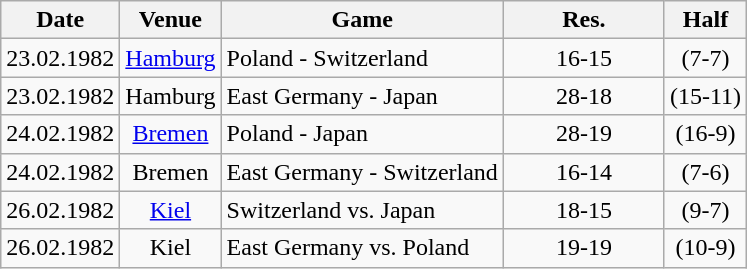<table class="wikitable" style="text-align:center;">
<tr>
<th width="45px">Date</th>
<th>Venue</th>
<th>Game</th>
<th width="100px">Res.</th>
<th>Half</th>
</tr>
<tr>
<td>23.02.1982</td>
<td><a href='#'>Hamburg</a></td>
<td align="left">Poland - Switzerland</td>
<td>16-15</td>
<td>(7-7)</td>
</tr>
<tr>
<td>23.02.1982</td>
<td>Hamburg</td>
<td align="left">East Germany - Japan</td>
<td>28-18</td>
<td>(15-11)</td>
</tr>
<tr>
<td>24.02.1982</td>
<td><a href='#'>Bremen</a></td>
<td align="left">Poland - Japan</td>
<td>28-19</td>
<td>(16-9)</td>
</tr>
<tr>
<td>24.02.1982</td>
<td>Bremen</td>
<td align="left">East Germany - Switzerland</td>
<td>16-14</td>
<td>(7-6)</td>
</tr>
<tr>
<td>26.02.1982</td>
<td><a href='#'>Kiel</a></td>
<td align="left">Switzerland vs. Japan</td>
<td>18-15</td>
<td>(9-7)</td>
</tr>
<tr>
<td>26.02.1982</td>
<td>Kiel</td>
<td align="left">East Germany vs. Poland</td>
<td>19-19</td>
<td>(10-9)</td>
</tr>
</table>
